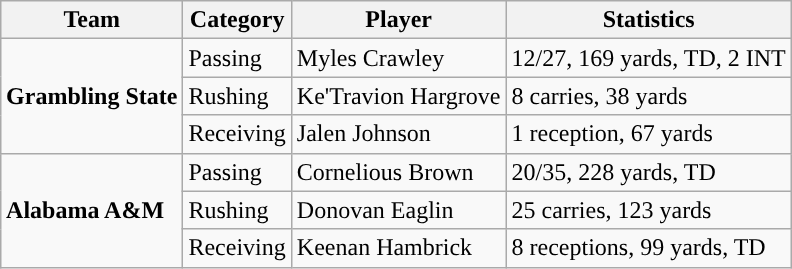<table class="wikitable" style="float: right;">
<tr>
<th>Team</th>
<th>Category</th>
<th>Player</th>
<th>Statistics</th>
</tr>
<tr>
<td rowspan=3><strong>Grambling State</strong></td>
<td>Passing</td>
<td>Myles Crawley</td>
<td>12/27, 169 yards, TD, 2 INT</td>
</tr>
<tr>
<td>Rushing</td>
<td>Ke'Travion Hargrove</td>
<td>8 carries, 38 yards</td>
</tr>
<tr>
<td>Receiving</td>
<td>Jalen Johnson</td>
<td>1 reception, 67 yards</td>
</tr>
<tr>
<td rowspan=3><strong>Alabama A&M</strong></td>
<td>Passing</td>
<td>Cornelious Brown</td>
<td>20/35, 228 yards, TD</td>
</tr>
<tr>
<td>Rushing</td>
<td>Donovan Eaglin</td>
<td>25 carries, 123 yards</td>
</tr>
<tr>
<td>Receiving</td>
<td>Keenan Hambrick</td>
<td>8 receptions, 99 yards, TD</td>
</tr>
</table>
